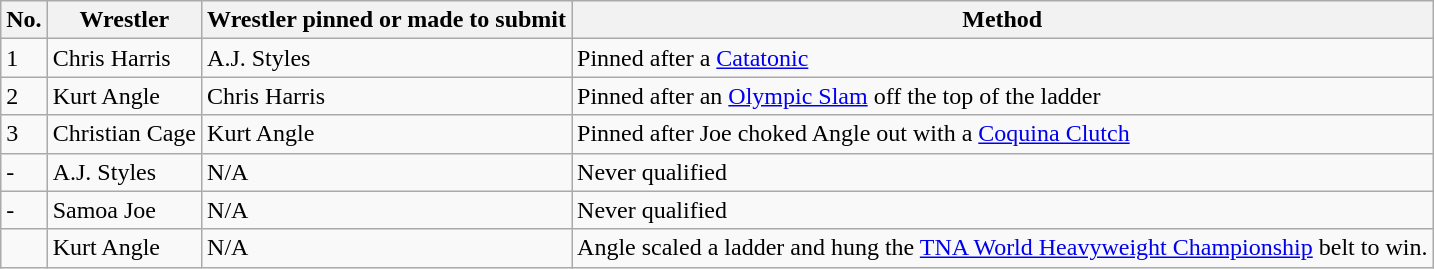<table class="wikitable sortable">
<tr>
<th>No.</th>
<th>Wrestler</th>
<th>Wrestler pinned or made to submit</th>
<th>Method</th>
</tr>
<tr>
<td>1</td>
<td>Chris Harris</td>
<td>A.J. Styles</td>
<td>Pinned after a <a href='#'>Catatonic</a></td>
</tr>
<tr>
<td>2</td>
<td>Kurt Angle</td>
<td>Chris Harris</td>
<td>Pinned after an <a href='#'>Olympic Slam</a> off the top of the ladder</td>
</tr>
<tr>
<td>3</td>
<td>Christian Cage</td>
<td>Kurt Angle</td>
<td>Pinned after Joe choked Angle out with a <a href='#'>Coquina Clutch</a></td>
</tr>
<tr>
<td>-</td>
<td>A.J. Styles</td>
<td>N/A</td>
<td>Never qualified</td>
</tr>
<tr>
<td>-</td>
<td>Samoa Joe</td>
<td>N/A</td>
<td>Never qualified</td>
</tr>
<tr>
<td></td>
<td>Kurt Angle</td>
<td>N/A</td>
<td>Angle scaled a ladder and hung the <a href='#'>TNA World Heavyweight Championship</a> belt to win.</td>
</tr>
</table>
